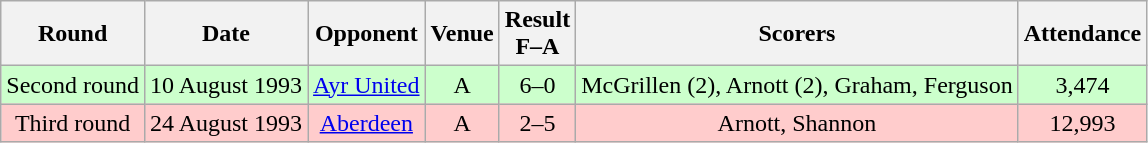<table class="wikitable sortable" style="text-align:center;">
<tr>
<th>Round</th>
<th>Date</th>
<th>Opponent</th>
<th>Venue</th>
<th>Result<br>F–A</th>
<th class=unsortable>Scorers</th>
<th>Attendance</th>
</tr>
<tr bgcolor="#CCFFCC">
<td>Second round</td>
<td>10 August 1993</td>
<td><a href='#'>Ayr United</a></td>
<td>A</td>
<td>6–0</td>
<td>McGrillen (2), Arnott (2), Graham, Ferguson</td>
<td>3,474</td>
</tr>
<tr bgcolor="#FFCCCC">
<td>Third round</td>
<td>24 August 1993</td>
<td><a href='#'>Aberdeen</a></td>
<td>A</td>
<td>2–5 </td>
<td>Arnott, Shannon</td>
<td>12,993</td>
</tr>
</table>
